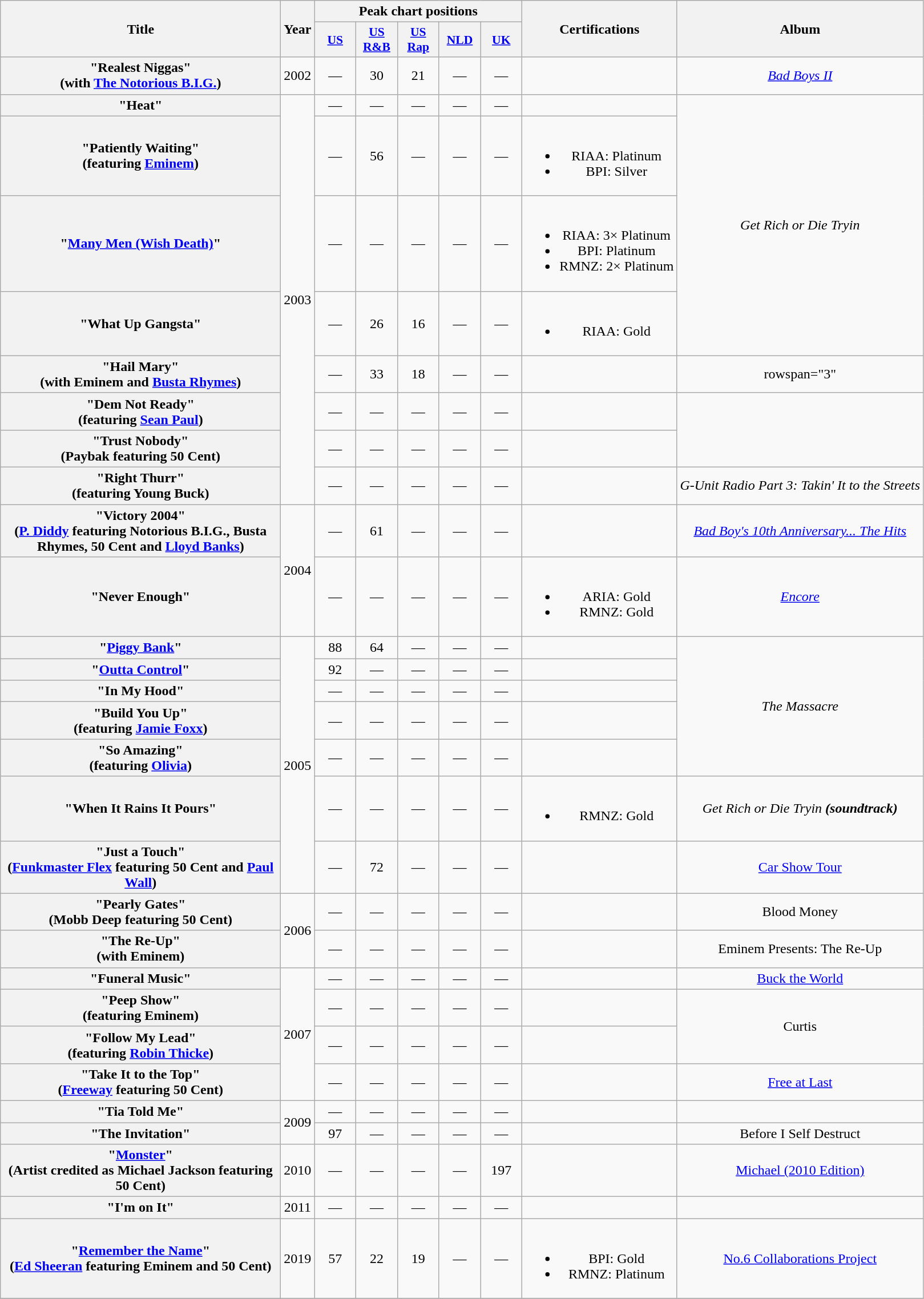<table class="wikitable plainrowheaders" style="text-align:center;">
<tr>
<th scope="col" rowspan="2" style="width:20em;">Title</th>
<th scope="col" rowspan="2">Year</th>
<th scope="col" colspan="5">Peak chart positions</th>
<th scope="col" rowspan="2">Certifications</th>
<th scope="col" rowspan="2">Album</th>
</tr>
<tr>
<th scope="col" style="width:2.9em;font-size:90%;"><a href='#'>US</a><br></th>
<th scope="col" style="width:2.9em;font-size:90%;"><a href='#'>US<br>R&B</a><br></th>
<th scope="col" style="width:2.9em;font-size:90%;"><a href='#'>US<br>Rap</a><br></th>
<th scope="col" style="width:2.9em;font-size:90%;"><a href='#'>NLD</a><br></th>
<th scope="col" style="width:2.9em;font-size:90%;"><a href='#'>UK</a><br></th>
</tr>
<tr>
<th scope="row">"Realest Niggas"<br><span>(with <a href='#'>The Notorious B.I.G.</a>)</span></th>
<td>2002</td>
<td>—</td>
<td>30</td>
<td>21</td>
<td>—</td>
<td>—</td>
<td></td>
<td><em><a href='#'>Bad Boys II</a></em></td>
</tr>
<tr>
<th scope="row">"Heat"</th>
<td rowspan="8">2003</td>
<td>—</td>
<td>—</td>
<td>—</td>
<td>—</td>
<td>—</td>
<td></td>
<td rowspan="4"><em>Get Rich or Die Tryin</em></td>
</tr>
<tr>
<th scope="row">"Patiently Waiting"<br><span>(featuring <a href='#'>Eminem</a>)</span></th>
<td>—</td>
<td>56</td>
<td>—</td>
<td>—</td>
<td>—</td>
<td><br><ul><li>RIAA: Platinum</li><li>BPI: Silver</li></ul></td>
</tr>
<tr>
<th scope="row">"<a href='#'>Many Men (Wish Death)</a>"</th>
<td>—</td>
<td>—</td>
<td>—</td>
<td>—</td>
<td>—</td>
<td><br><ul><li>RIAA: 3× Platinum</li><li>BPI: Platinum</li><li>RMNZ: 2× Platinum</li></ul></td>
</tr>
<tr>
<th scope="row">"What Up Gangsta"</th>
<td>—</td>
<td>26</td>
<td>16</td>
<td>—</td>
<td>—</td>
<td><br><ul><li>RIAA: Gold</li></ul></td>
</tr>
<tr>
<th scope="row">"Hail Mary"<br><span>(with Eminem and <a href='#'>Busta Rhymes</a>)</span></th>
<td>—</td>
<td>33</td>
<td>18</td>
<td>—</td>
<td>—</td>
<td></td>
<td>rowspan="3" </td>
</tr>
<tr>
<th scope="row">"Dem Not Ready"<br><span>(featuring <a href='#'>Sean Paul</a>)</span></th>
<td>—</td>
<td>—</td>
<td>—</td>
<td>—</td>
<td>—</td>
<td></td>
</tr>
<tr>
<th scope="row">"Trust Nobody"<br><span>(Paybak featuring 50 Cent)</span></th>
<td>—</td>
<td>—</td>
<td>—</td>
<td>—</td>
<td>—</td>
<td></td>
</tr>
<tr>
<th scope="row">"Right Thurr"<br><span>(featuring Young Buck)</span></th>
<td>—</td>
<td>—</td>
<td>—</td>
<td>—</td>
<td>—</td>
<td></td>
<td><em>G-Unit Radio Part 3: Takin' It to the Streets</em></td>
</tr>
<tr>
<th scope="row">"Victory 2004"<br><span>(<a href='#'>P. Diddy</a> featuring Notorious B.I.G., Busta Rhymes, 50 Cent and <a href='#'>Lloyd Banks</a>)</span></th>
<td rowspan=2>2004</td>
<td>—</td>
<td>61</td>
<td>—</td>
<td>—</td>
<td>—</td>
<td></td>
<td><em><a href='#'>Bad Boy's 10th Anniversary... The Hits</a></em></td>
</tr>
<tr>
<th scope="row">"Never Enough"<br></th>
<td>—</td>
<td>—</td>
<td>—</td>
<td>—</td>
<td>—</td>
<td><br><ul><li>ARIA: Gold</li><li>RMNZ: Gold</li></ul></td>
<td><em><a href='#'>Encore</a></em></td>
</tr>
<tr>
<th scope="row">"<a href='#'>Piggy Bank</a>"</th>
<td rowspan="7">2005</td>
<td>88</td>
<td>64</td>
<td>—</td>
<td>—</td>
<td>—</td>
<td></td>
<td rowspan="5"><em>The Massacre</em></td>
</tr>
<tr>
<th scope="row">"<a href='#'>Outta Control</a>"</th>
<td>92</td>
<td>—</td>
<td>—</td>
<td>—</td>
<td>—</td>
<td></td>
</tr>
<tr>
<th scope="row">"In My Hood"</th>
<td>—</td>
<td>—</td>
<td>—</td>
<td>—</td>
<td>—</td>
<td></td>
</tr>
<tr>
<th scope="row">"Build You Up"<br><span>(featuring <a href='#'>Jamie Foxx</a>)</span></th>
<td>—</td>
<td>—</td>
<td>—</td>
<td>—</td>
<td>—</td>
<td></td>
</tr>
<tr>
<th scope="row">"So Amazing"<br><span>(featuring <a href='#'>Olivia</a>)</span></th>
<td>—</td>
<td>—</td>
<td>—</td>
<td>—</td>
<td>—</td>
<td></td>
</tr>
<tr>
<th scope="row">"When It Rains It Pours"</th>
<td>—</td>
<td>—</td>
<td>—</td>
<td>—</td>
<td>—</td>
<td><br><ul><li>RMNZ: Gold</li></ul></td>
<td><em>Get Rich or Die Tryin<strong> (soundtrack)</td>
</tr>
<tr>
<th scope="row">"Just a Touch"<br><span>(<a href='#'>Funkmaster Flex</a> featuring 50 Cent and <a href='#'>Paul Wall</a>)</span></th>
<td>—</td>
<td>72</td>
<td>—</td>
<td>—</td>
<td>—</td>
<td></td>
<td></em><a href='#'>Car Show Tour</a><em></td>
</tr>
<tr>
<th scope="row">"Pearly Gates"<br><span>(Mobb Deep featuring 50 Cent)</span></th>
<td rowspan="2">2006</td>
<td>—</td>
<td>—</td>
<td>—</td>
<td>—</td>
<td>—</td>
<td></td>
<td></em>Blood Money<em></td>
</tr>
<tr>
<th scope="row">"The Re-Up"<br><span>(with Eminem)</span></th>
<td>—</td>
<td>—</td>
<td>—</td>
<td>—</td>
<td>—</td>
<td></td>
<td></em>Eminem Presents: The Re-Up<em></td>
</tr>
<tr>
<th scope="row">"Funeral Music"</th>
<td rowspan="4">2007</td>
<td>—</td>
<td>—</td>
<td>—</td>
<td>—</td>
<td>—</td>
<td></td>
<td></em><a href='#'>Buck the World</a><em></td>
</tr>
<tr>
<th scope="row">"Peep Show"<br><span>(featuring Eminem)</span></th>
<td>—</td>
<td>—</td>
<td>—</td>
<td>—</td>
<td>—</td>
<td></td>
<td rowspan="2"></em>Curtis<em></td>
</tr>
<tr>
<th scope="row">"Follow My Lead"<br><span>(featuring <a href='#'>Robin Thicke</a>)</span></th>
<td>—</td>
<td>—</td>
<td>—</td>
<td>—</td>
<td>—</td>
<td></td>
</tr>
<tr>
<th scope="row">"Take It to the Top"<br><span>(<a href='#'>Freeway</a> featuring 50 Cent)</span></th>
<td>—</td>
<td>—</td>
<td>—</td>
<td>—</td>
<td>—</td>
<td></td>
<td></em><a href='#'>Free at Last</a><em></td>
</tr>
<tr>
<th scope="row">"Tia Told Me"</th>
<td rowspan="2">2009</td>
<td>—</td>
<td>—</td>
<td>—</td>
<td>—</td>
<td>—</td>
<td></td>
<td></td>
</tr>
<tr>
<th scope="row">"The Invitation"</th>
<td>97</td>
<td>—</td>
<td>—</td>
<td>—</td>
<td>—</td>
<td></td>
<td></em>Before I Self Destruct<em></td>
</tr>
<tr>
<th scope="row">"<a href='#'>Monster</a>"<br><span>(Artist credited as Michael Jackson featuring 50 Cent)</span></th>
<td>2010</td>
<td>—</td>
<td>—</td>
<td>—</td>
<td>—</td>
<td>197</td>
<td></td>
<td></em><a href='#'>Michael (2010 Edition)</a><em></td>
</tr>
<tr>
<th scope="row">"I'm on It"</th>
<td>2011</td>
<td>—</td>
<td>—</td>
<td>—</td>
<td>—</td>
<td>—</td>
<td></td>
<td></td>
</tr>
<tr>
<th scope="row">"<a href='#'>Remember the Name</a>"<br><span>(<a href='#'>Ed Sheeran</a> featuring Eminem and 50 Cent)</span></th>
<td>2019</td>
<td>57</td>
<td>22</td>
<td>19</td>
<td>—</td>
<td>—</td>
<td><br><ul><li>BPI: Gold</li><li>RMNZ: Platinum</li></ul></td>
<td></em><a href='#'>No.6 Collaborations Project</a><em></td>
</tr>
<tr>
</tr>
</table>
